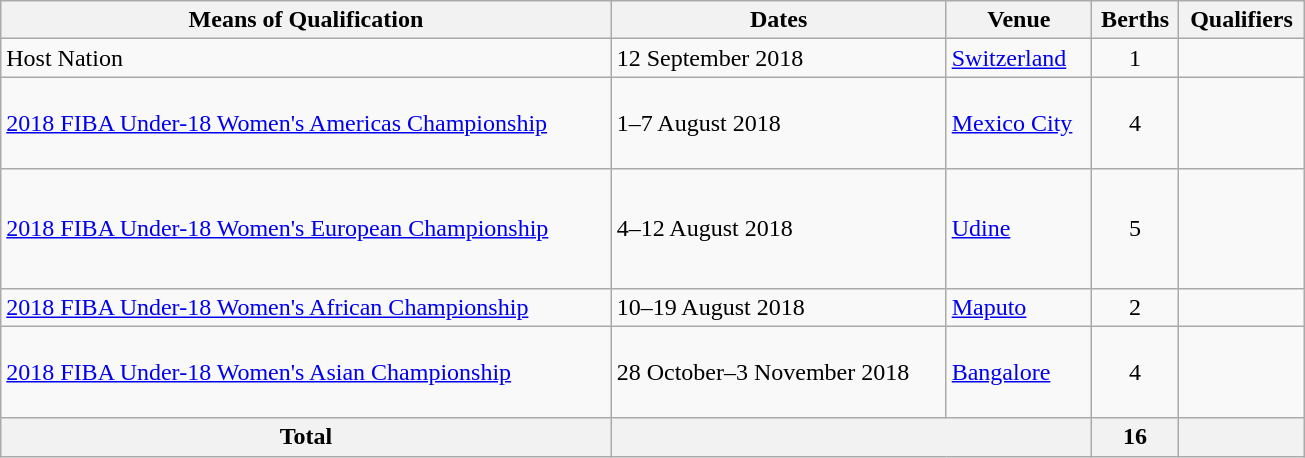<table class="wikitable" style="width:870px;">
<tr>
<th>Means of Qualification</th>
<th>Dates</th>
<th>Venue</th>
<th>Berths</th>
<th>Qualifiers</th>
</tr>
<tr>
<td>Host Nation</td>
<td>12 September 2018</td>
<td> <a href='#'>Switzerland</a></td>
<td style="text-align:center;">1</td>
<td></td>
</tr>
<tr>
<td><a href='#'>2018 FIBA Under-18 Women's Americas Championship</a></td>
<td>1–7 August 2018</td>
<td> <a href='#'>Mexico City</a></td>
<td style="text-align:center;">4</td>
<td><br><br><br></td>
</tr>
<tr>
<td><a href='#'>2018 FIBA Under-18 Women's European Championship</a></td>
<td>4–12 August 2018</td>
<td> <a href='#'>Udine</a></td>
<td style="text-align:center;">5</td>
<td><br><br><br><br></td>
</tr>
<tr>
<td><a href='#'>2018 FIBA Under-18 Women's African Championship</a></td>
<td>10–19 August 2018</td>
<td> <a href='#'>Maputo</a></td>
<td style="text-align:center;">2</td>
<td><br></td>
</tr>
<tr>
<td><a href='#'>2018 FIBA Under-18 Women's Asian Championship</a></td>
<td>28 October–3 November 2018</td>
<td> <a href='#'>Bangalore</a></td>
<td style="text-align:center;">4</td>
<td><br><br><br></td>
</tr>
<tr>
<th>Total</th>
<th colspan="2"></th>
<th>16</th>
<th></th>
</tr>
</table>
